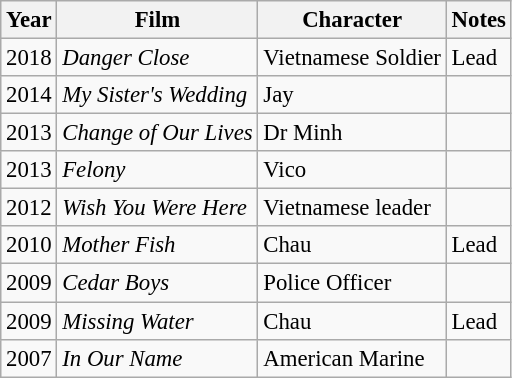<table class="wikitable" style="font-size: 95%;">
<tr>
<th>Year</th>
<th>Film</th>
<th>Character</th>
<th>Notes</th>
</tr>
<tr>
<td>2018</td>
<td><em>Danger Close</em></td>
<td>Vietnamese Soldier</td>
<td>Lead</td>
</tr>
<tr>
<td>2014</td>
<td><em>My Sister's Wedding</em></td>
<td>Jay</td>
<td></td>
</tr>
<tr>
<td>2013</td>
<td><em>Change of Our Lives</em></td>
<td>Dr Minh</td>
<td></td>
</tr>
<tr>
<td>2013</td>
<td><em>Felony</em></td>
<td>Vico</td>
<td></td>
</tr>
<tr>
<td>2012</td>
<td><em>Wish You Were Here</em></td>
<td>Vietnamese leader</td>
<td></td>
</tr>
<tr>
<td>2010</td>
<td><em>Mother Fish</em></td>
<td>Chau</td>
<td>Lead</td>
</tr>
<tr>
<td>2009</td>
<td><em>Cedar Boys</em></td>
<td>Police Officer</td>
<td></td>
</tr>
<tr>
<td>2009</td>
<td><em>Missing Water</em></td>
<td>Chau</td>
<td>Lead</td>
</tr>
<tr>
<td>2007</td>
<td><em>In Our Name</em></td>
<td>American Marine</td>
<td></td>
</tr>
</table>
